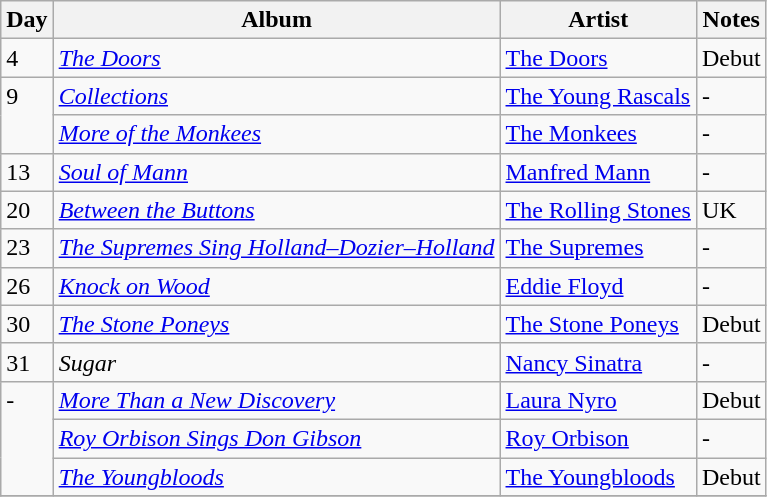<table class="wikitable">
<tr>
<th>Day</th>
<th>Album</th>
<th>Artist</th>
<th>Notes</th>
</tr>
<tr>
<td rowspan="1" valign="top">4</td>
<td><em><a href='#'>The Doors</a></em></td>
<td><a href='#'>The Doors</a></td>
<td>Debut</td>
</tr>
<tr>
<td rowspan="2" valign="top">9</td>
<td><em><a href='#'>Collections</a></em></td>
<td><a href='#'>The Young Rascals</a></td>
<td>-</td>
</tr>
<tr>
<td><em><a href='#'>More of the Monkees</a></em></td>
<td><a href='#'>The Monkees</a></td>
<td>-</td>
</tr>
<tr>
<td rowspan="1" valign="top">13</td>
<td><em><a href='#'>Soul of Mann</a></em></td>
<td><a href='#'>Manfred Mann</a></td>
<td>-</td>
</tr>
<tr>
<td rowspan="1" valign="top">20</td>
<td><em><a href='#'>Between the Buttons</a></em></td>
<td><a href='#'>The Rolling Stones</a></td>
<td>UK</td>
</tr>
<tr>
<td rowspan="1" valign="top">23</td>
<td><em><a href='#'>The Supremes Sing Holland–Dozier–Holland</a></em></td>
<td><a href='#'>The Supremes</a></td>
<td>-</td>
</tr>
<tr>
<td rowspan="1" valign="top">26</td>
<td><em><a href='#'>Knock on Wood</a></em></td>
<td><a href='#'>Eddie Floyd</a></td>
<td>-</td>
</tr>
<tr>
<td rowspan="1" valign="top">30</td>
<td><em><a href='#'>The Stone Poneys</a></em></td>
<td><a href='#'>The Stone Poneys</a></td>
<td>Debut</td>
</tr>
<tr>
<td rowspan="1" valign="top">31</td>
<td><em>Sugar</em></td>
<td><a href='#'>Nancy Sinatra</a></td>
<td>-</td>
</tr>
<tr>
<td rowspan="3" valign="top">-</td>
<td><em><a href='#'>More Than a New Discovery</a></em></td>
<td><a href='#'>Laura Nyro</a></td>
<td>Debut</td>
</tr>
<tr>
<td><em><a href='#'>Roy Orbison Sings Don Gibson</a></em></td>
<td><a href='#'>Roy Orbison</a></td>
<td>-</td>
</tr>
<tr>
<td><em><a href='#'>The Youngbloods</a></em></td>
<td><a href='#'>The Youngbloods</a></td>
<td>Debut</td>
</tr>
<tr>
</tr>
</table>
